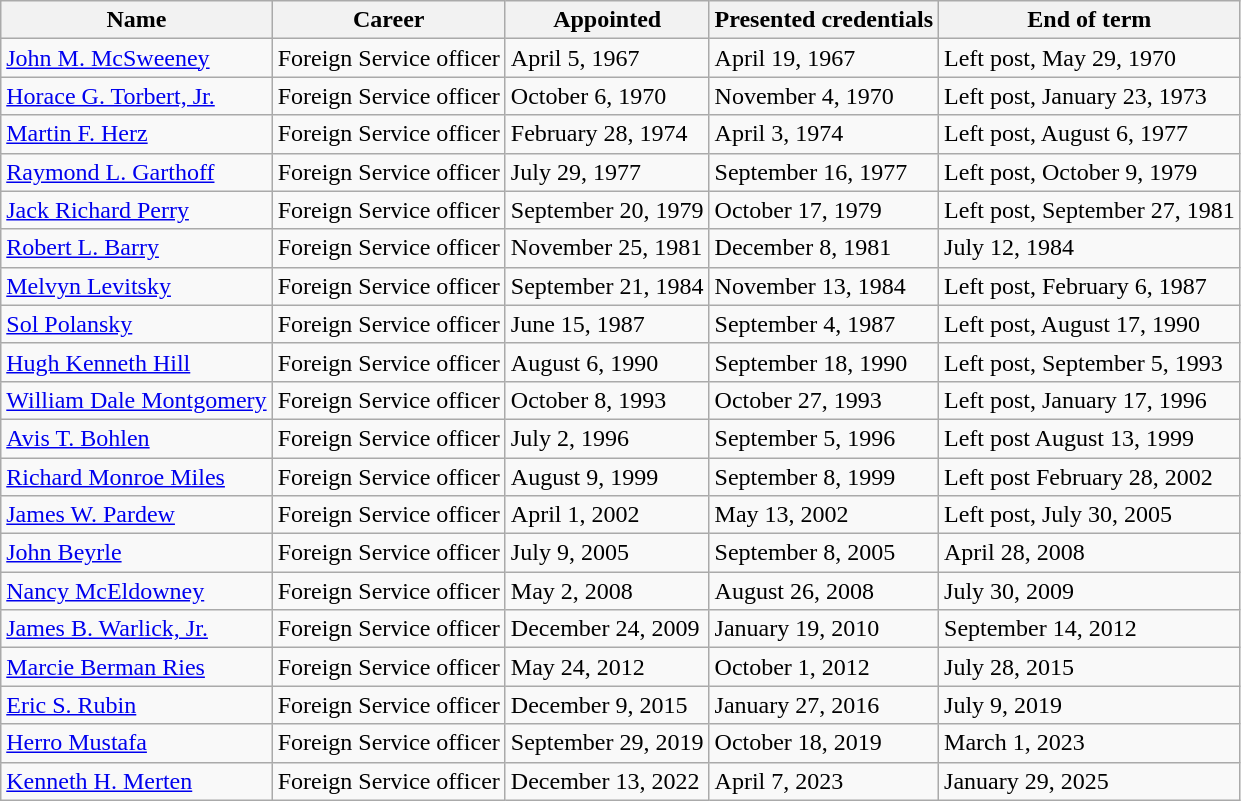<table class="wikitable">
<tr>
<th>Name</th>
<th>Career</th>
<th>Appointed</th>
<th>Presented credentials</th>
<th>End of term</th>
</tr>
<tr>
<td><a href='#'>John M. McSweeney</a> </td>
<td>Foreign Service officer</td>
<td>April 5, 1967</td>
<td>April 19, 1967</td>
<td>Left post, May 29, 1970</td>
</tr>
<tr>
<td><a href='#'>Horace G. Torbert, Jr.</a></td>
<td>Foreign Service officer</td>
<td>October 6, 1970</td>
<td>November 4, 1970</td>
<td>Left post, January 23, 1973</td>
</tr>
<tr>
<td><a href='#'>Martin F. Herz</a></td>
<td>Foreign Service officer</td>
<td>February 28, 1974</td>
<td>April 3, 1974</td>
<td>Left post, August 6, 1977</td>
</tr>
<tr>
<td><a href='#'>Raymond L. Garthoff</a></td>
<td>Foreign Service officer</td>
<td>July 29, 1977</td>
<td>September 16, 1977</td>
<td>Left post, October 9, 1979</td>
</tr>
<tr>
<td><a href='#'>Jack Richard Perry</a></td>
<td>Foreign Service officer</td>
<td>September 20, 1979</td>
<td>October 17, 1979</td>
<td>Left post, September 27, 1981</td>
</tr>
<tr>
<td><a href='#'>Robert L. Barry</a></td>
<td>Foreign Service officer</td>
<td>November 25, 1981</td>
<td>December 8, 1981</td>
<td>July 12, 1984</td>
</tr>
<tr>
<td><a href='#'>Melvyn Levitsky</a></td>
<td>Foreign Service officer</td>
<td>September 21, 1984</td>
<td>November 13, 1984</td>
<td>Left post, February 6, 1987</td>
</tr>
<tr>
<td><a href='#'>Sol Polansky</a></td>
<td>Foreign Service officer</td>
<td>June 15, 1987</td>
<td>September 4, 1987</td>
<td>Left post, August 17, 1990</td>
</tr>
<tr>
<td><a href='#'>Hugh Kenneth Hill</a></td>
<td>Foreign Service officer</td>
<td>August 6, 1990</td>
<td>September 18, 1990</td>
<td>Left post, September 5, 1993</td>
</tr>
<tr>
<td><a href='#'>William Dale Montgomery</a></td>
<td>Foreign Service officer</td>
<td>October 8, 1993</td>
<td>October 27, 1993</td>
<td>Left post, January 17, 1996</td>
</tr>
<tr>
<td><a href='#'>Avis T. Bohlen</a></td>
<td>Foreign Service officer</td>
<td>July 2, 1996</td>
<td>September 5, 1996</td>
<td>Left post August 13, 1999</td>
</tr>
<tr>
<td><a href='#'>Richard Monroe Miles</a></td>
<td>Foreign Service officer</td>
<td>August 9, 1999</td>
<td>September 8, 1999</td>
<td>Left post February 28, 2002</td>
</tr>
<tr>
<td><a href='#'>James W. Pardew</a></td>
<td>Foreign Service officer</td>
<td>April 1, 2002</td>
<td>May 13, 2002</td>
<td>Left post, July 30, 2005</td>
</tr>
<tr>
<td><a href='#'>John Beyrle</a></td>
<td>Foreign Service officer</td>
<td>July 9, 2005</td>
<td>September 8, 2005</td>
<td>April 28, 2008</td>
</tr>
<tr>
<td><a href='#'>Nancy McEldowney</a></td>
<td>Foreign Service officer</td>
<td>May 2, 2008</td>
<td>August 26, 2008</td>
<td>July 30, 2009</td>
</tr>
<tr>
<td><a href='#'>James B. Warlick, Jr.</a></td>
<td>Foreign Service officer</td>
<td>December 24, 2009</td>
<td>January 19, 2010</td>
<td>September 14, 2012</td>
</tr>
<tr>
<td><a href='#'>Marcie Berman Ries</a></td>
<td>Foreign Service officer</td>
<td>May 24, 2012</td>
<td>October 1, 2012</td>
<td>July 28, 2015</td>
</tr>
<tr>
<td><a href='#'>Eric S. Rubin</a></td>
<td>Foreign Service officer</td>
<td>December 9, 2015</td>
<td>January 27, 2016</td>
<td>July 9, 2019</td>
</tr>
<tr>
<td><a href='#'>Herro Mustafa</a></td>
<td>Foreign Service officer</td>
<td>September 29, 2019</td>
<td>October 18, 2019</td>
<td>March 1, 2023</td>
</tr>
<tr>
<td><a href='#'>Kenneth H. Merten</a></td>
<td>Foreign Service officer</td>
<td>December 13, 2022</td>
<td>April 7, 2023</td>
<td>January 29, 2025</td>
</tr>
</table>
